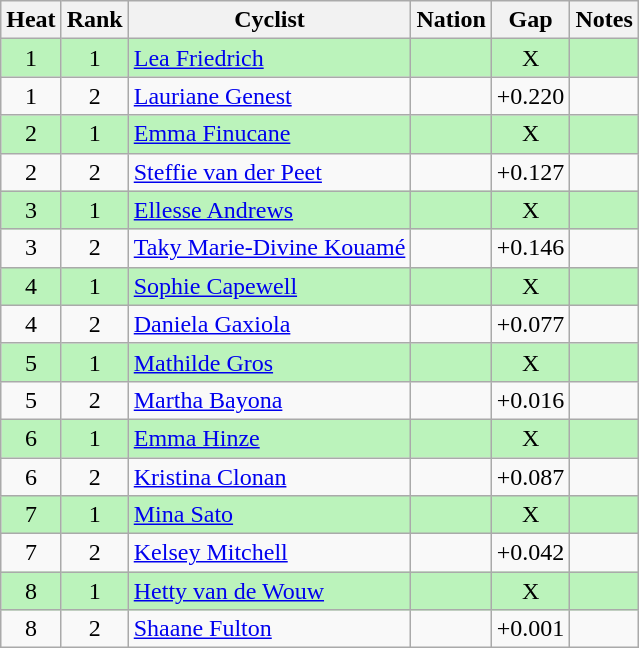<table class="wikitable sortable" style="text-align:center">
<tr>
<th>Heat</th>
<th>Rank</th>
<th>Cyclist</th>
<th>Nation</th>
<th>Gap</th>
<th>Notes</th>
</tr>
<tr bgcolor=#bbf3bb>
<td>1</td>
<td>1</td>
<td align=left><a href='#'>Lea Friedrich</a></td>
<td align=left></td>
<td>X</td>
<td></td>
</tr>
<tr>
<td>1</td>
<td>2</td>
<td align=left><a href='#'>Lauriane Genest</a></td>
<td align=left></td>
<td>+0.220</td>
<td></td>
</tr>
<tr bgcolor=#bbf3bb>
<td>2</td>
<td>1</td>
<td align=left><a href='#'>Emma Finucane</a></td>
<td align=left></td>
<td>X</td>
<td></td>
</tr>
<tr>
<td>2</td>
<td>2</td>
<td align=left><a href='#'>Steffie van der Peet</a></td>
<td align=left></td>
<td>+0.127</td>
<td></td>
</tr>
<tr bgcolor=#bbf3bb>
<td>3</td>
<td>1</td>
<td align=left><a href='#'>Ellesse Andrews</a></td>
<td align=left></td>
<td>X</td>
<td></td>
</tr>
<tr>
<td>3</td>
<td>2</td>
<td align=left><a href='#'>Taky Marie-Divine Kouamé</a></td>
<td align=left></td>
<td>+0.146</td>
<td></td>
</tr>
<tr bgcolor=#bbf3bb>
<td>4</td>
<td>1</td>
<td align=left><a href='#'>Sophie Capewell</a></td>
<td align=left></td>
<td>X</td>
<td></td>
</tr>
<tr>
<td>4</td>
<td>2</td>
<td align=left><a href='#'>Daniela Gaxiola</a></td>
<td align=left></td>
<td>+0.077</td>
<td></td>
</tr>
<tr bgcolor=#bbf3bb>
<td>5</td>
<td>1</td>
<td align=left><a href='#'>Mathilde Gros</a></td>
<td align=left></td>
<td>X</td>
<td></td>
</tr>
<tr>
<td>5</td>
<td>2</td>
<td align=left><a href='#'>Martha Bayona</a></td>
<td align=left></td>
<td>+0.016</td>
<td></td>
</tr>
<tr bgcolor=#bbf3bb>
<td>6</td>
<td>1</td>
<td align=left><a href='#'>Emma Hinze</a></td>
<td align=left></td>
<td>X</td>
<td></td>
</tr>
<tr>
<td>6</td>
<td>2</td>
<td align=left><a href='#'>Kristina Clonan</a></td>
<td align=left></td>
<td>+0.087</td>
<td></td>
</tr>
<tr bgcolor=#bbf3bb>
<td>7</td>
<td>1</td>
<td align=left><a href='#'>Mina Sato</a></td>
<td align=left></td>
<td>X</td>
<td></td>
</tr>
<tr>
<td>7</td>
<td>2</td>
<td align=left><a href='#'>Kelsey Mitchell</a></td>
<td align=left></td>
<td>+0.042</td>
<td></td>
</tr>
<tr bgcolor=#bbf3bb>
<td>8</td>
<td>1</td>
<td align=left><a href='#'>Hetty van de Wouw</a></td>
<td align=left></td>
<td>X</td>
<td></td>
</tr>
<tr>
<td>8</td>
<td>2</td>
<td align=left><a href='#'>Shaane Fulton</a></td>
<td align=left></td>
<td>+0.001</td>
<td></td>
</tr>
</table>
